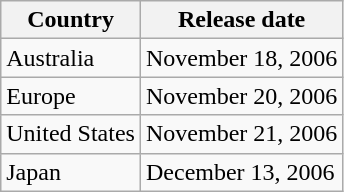<table class="wikitable sortable">
<tr>
<th>Country</th>
<th>Release date</th>
</tr>
<tr>
<td>Australia</td>
<td>November 18, 2006</td>
</tr>
<tr>
<td>Europe</td>
<td>November 20, 2006</td>
</tr>
<tr>
<td>United States</td>
<td>November 21, 2006</td>
</tr>
<tr>
<td>Japan</td>
<td>December 13, 2006</td>
</tr>
</table>
